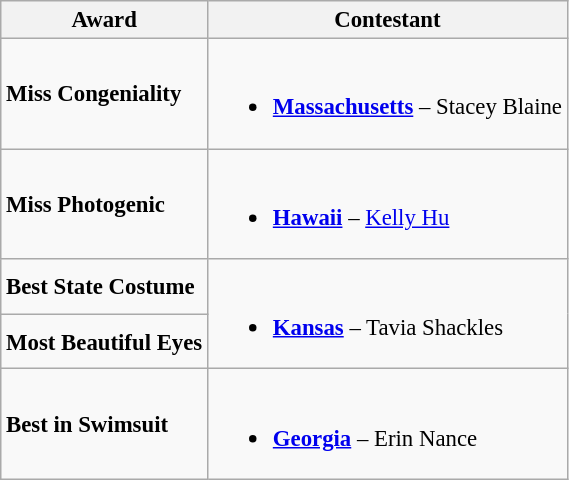<table class="wikitable unsortable" style="font-size:95%;">
<tr>
<th>Award</th>
<th>Contestant</th>
</tr>
<tr>
<td><strong>Miss Congeniality</strong></td>
<td><br><ul><li><strong> <a href='#'>Massachusetts</a></strong> – Stacey Blaine</li></ul></td>
</tr>
<tr>
<td><strong>Miss Photogenic</strong></td>
<td><br><ul><li><strong> <a href='#'>Hawaii</a></strong> – <a href='#'>Kelly Hu</a></li></ul></td>
</tr>
<tr>
<td><strong>Best State Costume</strong></td>
<td rowspan ="2"><br><ul><li><strong> <a href='#'>Kansas</a></strong> – Tavia Shackles</li></ul></td>
</tr>
<tr>
<td><strong>Most Beautiful Eyes</strong></td>
</tr>
<tr>
<td><strong>Best in Swimsuit</strong></td>
<td><br><ul><li><strong> <a href='#'>Georgia</a></strong> – Erin Nance</li></ul></td>
</tr>
</table>
